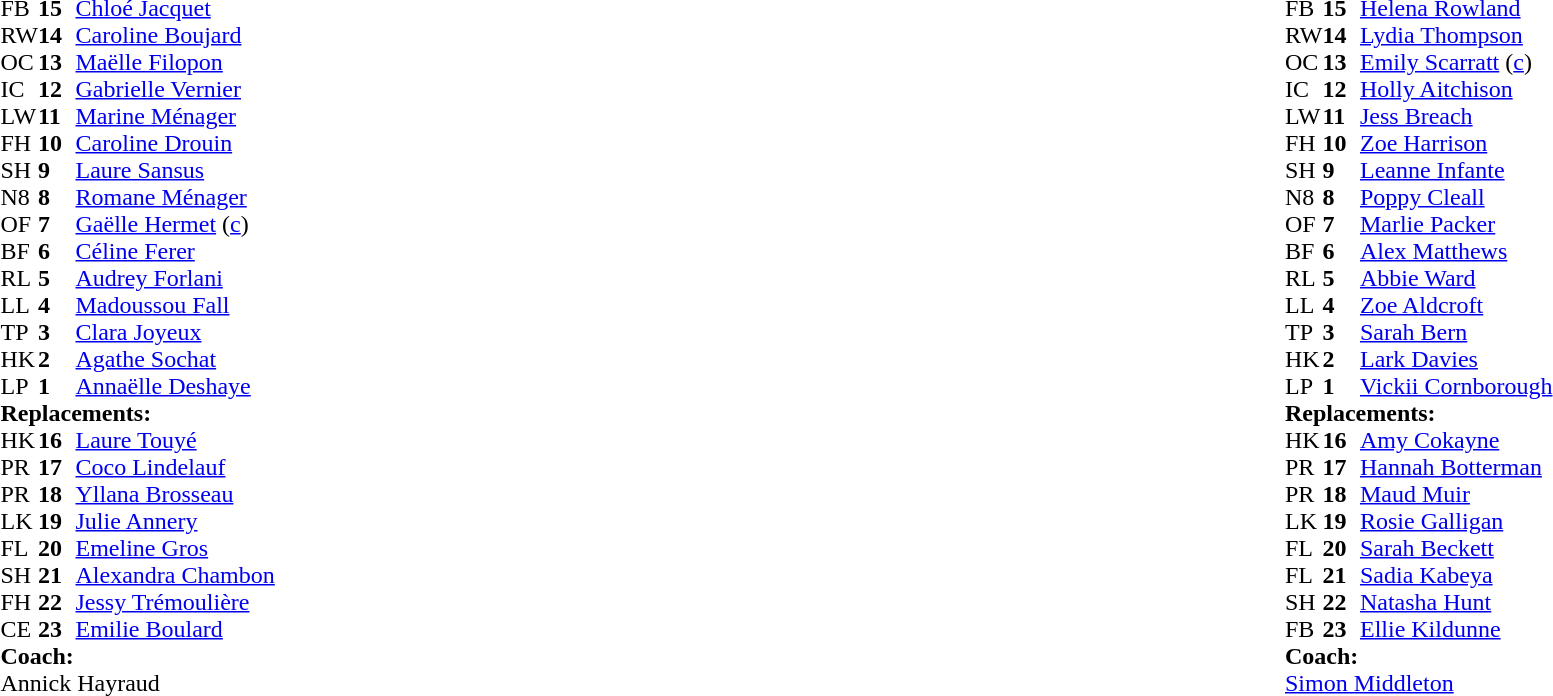<table style="width:100%">
<tr>
<td style="vertical-align:top; width:50%"><br><table cellspacing="0" cellpadding="0">
<tr>
<th width="25"></th>
<th width="25"></th>
</tr>
<tr>
<td>FB</td>
<td><strong>15</strong></td>
<td><a href='#'>Chloé Jacquet</a></td>
</tr>
<tr>
<td>RW</td>
<td><strong>14</strong></td>
<td><a href='#'>Caroline Boujard</a></td>
<td></td>
<td></td>
</tr>
<tr>
<td>OC</td>
<td><strong>13</strong></td>
<td><a href='#'>Maëlle Filopon</a></td>
<td></td>
</tr>
<tr>
<td>IC</td>
<td><strong>12</strong></td>
<td><a href='#'>Gabrielle Vernier</a></td>
<td></td>
<td></td>
</tr>
<tr>
<td>LW</td>
<td><strong>11</strong></td>
<td><a href='#'>Marine Ménager</a></td>
</tr>
<tr>
<td>FH</td>
<td><strong>10</strong></td>
<td><a href='#'>Caroline Drouin</a></td>
</tr>
<tr>
<td>SH</td>
<td><strong>9</strong></td>
<td><a href='#'>Laure Sansus</a></td>
<td></td>
<td></td>
</tr>
<tr>
<td>N8</td>
<td><strong>8</strong></td>
<td><a href='#'>Romane Ménager</a></td>
<td></td>
<td></td>
</tr>
<tr>
<td>OF</td>
<td><strong>7</strong></td>
<td><a href='#'>Gaëlle Hermet</a> (<a href='#'>c</a>)</td>
</tr>
<tr>
<td>BF</td>
<td><strong>6</strong></td>
<td><a href='#'>Céline Ferer</a></td>
</tr>
<tr>
<td>RL</td>
<td><strong>5</strong></td>
<td><a href='#'>Audrey Forlani</a></td>
<td></td>
<td></td>
</tr>
<tr>
<td>LL</td>
<td><strong>4</strong></td>
<td><a href='#'>Madoussou Fall</a></td>
</tr>
<tr>
<td>TP</td>
<td><strong>3</strong></td>
<td><a href='#'>Clara Joyeux</a></td>
<td></td>
<td></td>
</tr>
<tr>
<td>HK</td>
<td><strong>2</strong></td>
<td><a href='#'>Agathe Sochat</a></td>
<td></td>
<td></td>
</tr>
<tr>
<td>LP</td>
<td><strong>1</strong></td>
<td><a href='#'>Annaëlle Deshaye</a></td>
<td></td>
<td></td>
</tr>
<tr>
<td colspan="3"><strong>Replacements:</strong></td>
</tr>
<tr>
<td>HK</td>
<td><strong>16</strong></td>
<td><a href='#'>Laure Touyé</a></td>
<td></td>
<td></td>
</tr>
<tr>
<td>PR</td>
<td><strong>17</strong></td>
<td><a href='#'>Coco Lindelauf</a></td>
<td></td>
<td></td>
</tr>
<tr>
<td>PR</td>
<td><strong>18</strong></td>
<td><a href='#'>Yllana Brosseau</a></td>
<td></td>
<td></td>
</tr>
<tr>
<td>LK</td>
<td><strong>19</strong></td>
<td><a href='#'>Julie Annery</a></td>
<td></td>
<td></td>
</tr>
<tr>
<td>FL</td>
<td><strong>20</strong></td>
<td><a href='#'>Emeline Gros</a></td>
<td></td>
<td></td>
</tr>
<tr>
<td>SH</td>
<td><strong>21</strong></td>
<td><a href='#'>Alexandra Chambon</a></td>
<td></td>
<td></td>
</tr>
<tr>
<td>FH</td>
<td><strong>22</strong></td>
<td><a href='#'>Jessy Trémoulière</a></td>
<td></td>
<td></td>
</tr>
<tr>
<td>CE</td>
<td><strong>23</strong></td>
<td><a href='#'>Emilie Boulard</a></td>
<td></td>
<td></td>
</tr>
<tr>
<td colspan="3"><strong>Coach:</strong></td>
</tr>
<tr>
<td colspan="3">Annick Hayraud</td>
</tr>
</table>
</td>
<td style="vertical-align:top"></td>
<td style="vertical-align:top; width:50%"><br><table cellspacing="0" cellpadding="0" style="margin:auto">
<tr>
<th width="25"></th>
<th width="25"></th>
</tr>
<tr>
<td>FB</td>
<td><strong>15</strong></td>
<td><a href='#'>Helena Rowland</a></td>
</tr>
<tr>
<td>RW</td>
<td><strong>14</strong></td>
<td><a href='#'>Lydia Thompson</a></td>
</tr>
<tr>
<td>OC</td>
<td><strong>13</strong></td>
<td><a href='#'>Emily Scarratt</a> (<a href='#'>c</a>)</td>
</tr>
<tr>
<td>IC</td>
<td><strong>12</strong></td>
<td><a href='#'>Holly Aitchison</a></td>
</tr>
<tr>
<td>LW</td>
<td><strong>11</strong></td>
<td><a href='#'>Jess Breach</a></td>
</tr>
<tr>
<td>FH</td>
<td><strong>10</strong></td>
<td><a href='#'>Zoe Harrison</a></td>
<td></td>
<td></td>
</tr>
<tr>
<td>SH</td>
<td><strong>9</strong></td>
<td><a href='#'>Leanne Infante</a></td>
<td></td>
<td></td>
</tr>
<tr>
<td>N8</td>
<td><strong>8</strong></td>
<td><a href='#'>Poppy Cleall</a></td>
<td></td>
<td></td>
</tr>
<tr>
<td>OF</td>
<td><strong>7</strong></td>
<td><a href='#'>Marlie Packer</a></td>
</tr>
<tr>
<td>BF</td>
<td><strong>6</strong></td>
<td><a href='#'>Alex Matthews</a></td>
<td></td>
<td></td>
</tr>
<tr>
<td>RL</td>
<td><strong>5</strong></td>
<td><a href='#'>Abbie Ward</a></td>
</tr>
<tr>
<td>LL</td>
<td><strong>4</strong></td>
<td><a href='#'>Zoe Aldcroft</a></td>
</tr>
<tr>
<td>TP</td>
<td><strong>3</strong></td>
<td><a href='#'>Sarah Bern</a></td>
<td></td>
<td></td>
</tr>
<tr>
<td>HK</td>
<td><strong>2</strong></td>
<td><a href='#'>Lark Davies</a></td>
<td></td>
<td></td>
</tr>
<tr>
<td>LP</td>
<td><strong>1</strong></td>
<td><a href='#'>Vickii Cornborough</a></td>
<td></td>
<td></td>
</tr>
<tr>
<td colspan="3"><strong>Replacements:</strong></td>
</tr>
<tr>
<td>HK</td>
<td><strong>16</strong></td>
<td><a href='#'>Amy Cokayne</a></td>
<td></td>
<td></td>
</tr>
<tr>
<td>PR</td>
<td><strong>17</strong></td>
<td><a href='#'>Hannah Botterman</a></td>
<td></td>
<td></td>
</tr>
<tr>
<td>PR</td>
<td><strong>18</strong></td>
<td><a href='#'>Maud Muir</a></td>
<td></td>
<td></td>
</tr>
<tr>
<td>LK</td>
<td><strong>19</strong></td>
<td><a href='#'>Rosie Galligan</a></td>
<td></td>
<td></td>
</tr>
<tr>
<td>FL</td>
<td><strong>20</strong></td>
<td><a href='#'>Sarah Beckett</a></td>
<td></td>
<td></td>
</tr>
<tr>
<td>FL</td>
<td><strong>21</strong></td>
<td><a href='#'>Sadia Kabeya</a></td>
</tr>
<tr>
<td>SH</td>
<td><strong>22</strong></td>
<td><a href='#'>Natasha Hunt</a></td>
<td></td>
<td></td>
</tr>
<tr>
<td>FB</td>
<td><strong>23</strong></td>
<td><a href='#'>Ellie Kildunne</a></td>
<td></td>
<td></td>
</tr>
<tr>
<td colspan="3"><strong>Coach:</strong></td>
</tr>
<tr>
<td colspan="3"><a href='#'>Simon Middleton</a></td>
</tr>
</table>
</td>
</tr>
</table>
